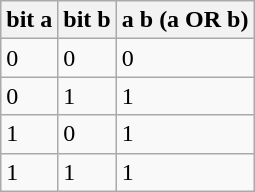<table class="wikitable">
<tr>
<th>bit a</th>
<th>bit b</th>
<th>a  b (a OR b)</th>
</tr>
<tr>
<td>0</td>
<td>0</td>
<td>0</td>
</tr>
<tr>
<td>0</td>
<td>1</td>
<td>1</td>
</tr>
<tr>
<td>1</td>
<td>0</td>
<td>1</td>
</tr>
<tr>
<td>1</td>
<td>1</td>
<td>1</td>
</tr>
</table>
